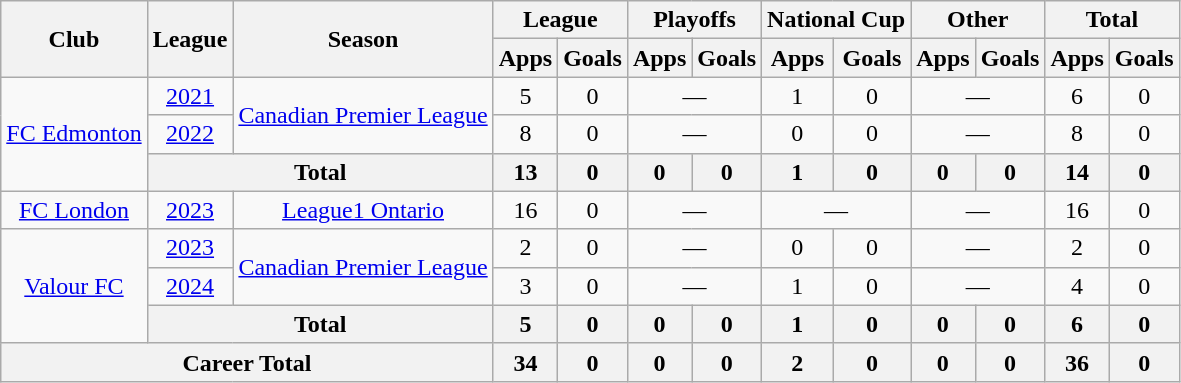<table class="wikitable" style="text-align: center;">
<tr>
<th rowspan="2">Club</th>
<th rowspan="2">League</th>
<th rowspan="2">Season</th>
<th colspan="2">League</th>
<th colspan="2">Playoffs</th>
<th colspan="2">National Cup</th>
<th colspan="2">Other</th>
<th colspan="2">Total</th>
</tr>
<tr>
<th>Apps</th>
<th>Goals</th>
<th>Apps</th>
<th>Goals</th>
<th>Apps</th>
<th>Goals</th>
<th>Apps</th>
<th>Goals</th>
<th>Apps</th>
<th>Goals</th>
</tr>
<tr>
<td rowspan=3><a href='#'>FC Edmonton</a></td>
<td><a href='#'>2021</a></td>
<td rowspan=2><a href='#'>Canadian Premier League</a></td>
<td>5</td>
<td>0</td>
<td colspan="2">—</td>
<td>1</td>
<td>0</td>
<td colspan="2">—</td>
<td>6</td>
<td>0</td>
</tr>
<tr>
<td><a href='#'>2022</a></td>
<td>8</td>
<td>0</td>
<td colspan="2">—</td>
<td>0</td>
<td>0</td>
<td colspan="2">—</td>
<td>8</td>
<td>0</td>
</tr>
<tr>
<th colspan="2">Total</th>
<th>13</th>
<th>0</th>
<th>0</th>
<th>0</th>
<th>1</th>
<th>0</th>
<th>0</th>
<th>0</th>
<th>14</th>
<th>0</th>
</tr>
<tr>
<td><a href='#'>FC London</a></td>
<td><a href='#'>2023</a></td>
<td><a href='#'>League1 Ontario</a></td>
<td>16</td>
<td>0</td>
<td colspan="2">—</td>
<td colspan="2">—</td>
<td colspan="2">—</td>
<td>16</td>
<td>0</td>
</tr>
<tr>
<td rowspan=3><a href='#'>Valour FC</a></td>
<td><a href='#'>2023</a></td>
<td rowspan=2><a href='#'>Canadian Premier League</a></td>
<td>2</td>
<td>0</td>
<td colspan="2">—</td>
<td>0</td>
<td>0</td>
<td colspan="2">—</td>
<td>2</td>
<td>0</td>
</tr>
<tr>
<td><a href='#'>2024</a></td>
<td>3</td>
<td>0</td>
<td colspan="2">—</td>
<td>1</td>
<td>0</td>
<td colspan="2">—</td>
<td>4</td>
<td>0</td>
</tr>
<tr>
<th colspan="2">Total</th>
<th>5</th>
<th>0</th>
<th>0</th>
<th>0</th>
<th>1</th>
<th>0</th>
<th>0</th>
<th>0</th>
<th>6</th>
<th>0</th>
</tr>
<tr>
<th colspan="3">Career Total</th>
<th>34</th>
<th>0</th>
<th>0</th>
<th>0</th>
<th>2</th>
<th>0</th>
<th>0</th>
<th>0</th>
<th>36</th>
<th>0</th>
</tr>
</table>
